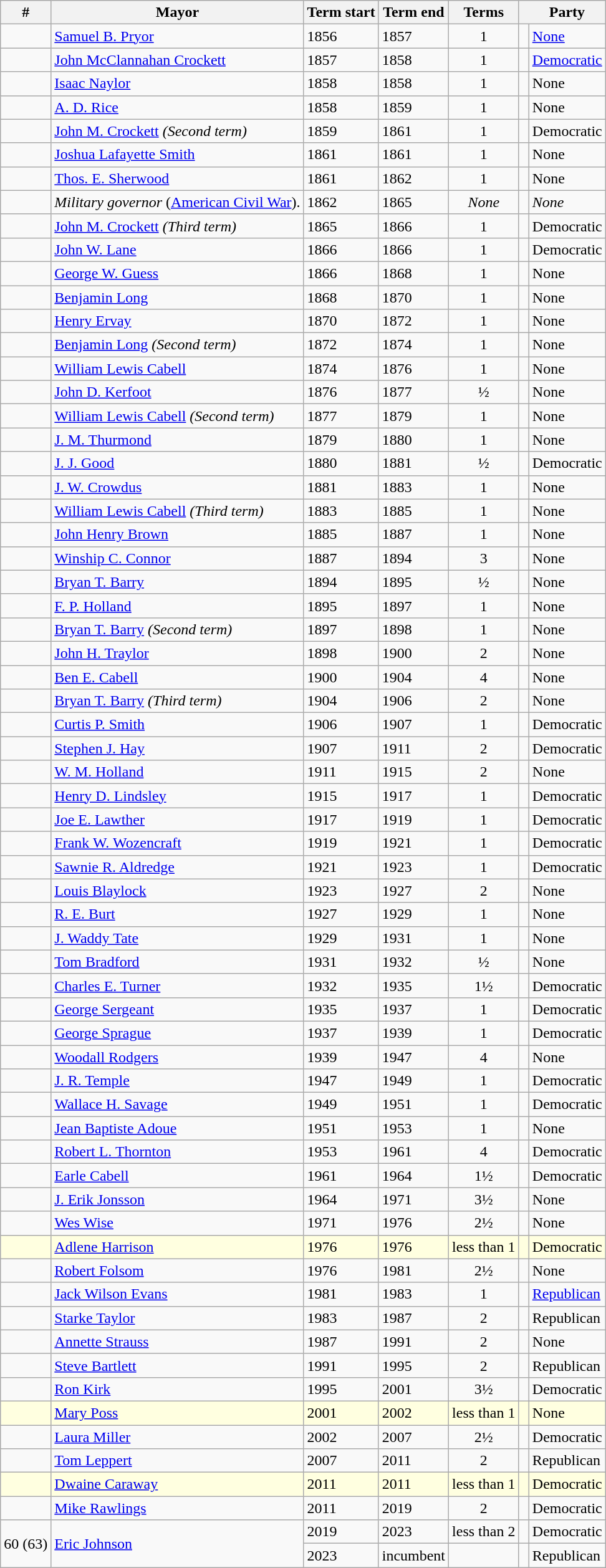<table class="wikitable sortable">
<tr>
<th align=center>#</th>
<th>Mayor</th>
<th>Term start</th>
<th>Term end</th>
<th>Terms</th>
<th class=unsortable> </th>
<th style="border-left-style:hidden;padding:0.1em 0em">Party</th>
</tr>
<tr>
<td align=center></td>
<td><a href='#'>Samuel B. Pryor</a></td>
<td>1856</td>
<td>1857</td>
<td align=center>1</td>
<td bgcolor=></td>
<td><a href='#'>None</a></td>
</tr>
<tr>
<td align=center></td>
<td><a href='#'>John McClannahan Crockett</a></td>
<td>1857</td>
<td>1858</td>
<td align=center>1</td>
<td bgcolor=></td>
<td><a href='#'>Democratic</a></td>
</tr>
<tr>
<td align=center></td>
<td><a href='#'>Isaac Naylor</a></td>
<td>1858</td>
<td>1858</td>
<td align=center>1</td>
<td bgcolor=></td>
<td>None</td>
</tr>
<tr>
<td align=center></td>
<td><a href='#'>A. D. Rice</a></td>
<td>1858</td>
<td>1859</td>
<td align=center>1</td>
<td bgcolor=></td>
<td>None</td>
</tr>
<tr>
<td align=center></td>
<td><a href='#'>John M. Crockett</a> <em>(Second term)</em></td>
<td>1859</td>
<td>1861</td>
<td align=center>1</td>
<td bgcolor=></td>
<td>Democratic</td>
</tr>
<tr>
<td align=center></td>
<td><a href='#'>Joshua Lafayette Smith</a></td>
<td>1861</td>
<td>1861</td>
<td align=center>1</td>
<td bgcolor=></td>
<td>None</td>
</tr>
<tr>
<td align=center></td>
<td><a href='#'>Thos. E. Sherwood</a></td>
<td>1861</td>
<td>1862</td>
<td align=center>1</td>
<td bgcolor=></td>
<td>None</td>
</tr>
<tr>
<td align=center></td>
<td><em>Military governor</em> (<a href='#'>American Civil War</a>).</td>
<td>1862</td>
<td>1865</td>
<td align=center><em>None</em></td>
<td></td>
<td><em>None</em></td>
</tr>
<tr>
<td align=center></td>
<td><a href='#'>John M. Crockett</a> <em>(Third term)</em></td>
<td>1865</td>
<td>1866</td>
<td align=center>1</td>
<td bgcolor=></td>
<td>Democratic</td>
</tr>
<tr>
<td align=center></td>
<td><a href='#'>John W. Lane</a></td>
<td>1866</td>
<td>1866</td>
<td align=center>1</td>
<td bgcolor=></td>
<td>Democratic</td>
</tr>
<tr>
<td align=center></td>
<td><a href='#'>George W. Guess</a></td>
<td>1866</td>
<td>1868</td>
<td align=center>1</td>
<td bgcolor=></td>
<td>None</td>
</tr>
<tr>
<td align=center></td>
<td><a href='#'>Benjamin Long</a></td>
<td>1868</td>
<td>1870</td>
<td align=center>1</td>
<td bgcolor=></td>
<td>None</td>
</tr>
<tr>
<td align=center></td>
<td><a href='#'>Henry Ervay</a></td>
<td>1870</td>
<td>1872</td>
<td align=center>1</td>
<td bgcolor=></td>
<td>None</td>
</tr>
<tr>
<td align=center></td>
<td><a href='#'>Benjamin Long</a> <em>(Second term)</em></td>
<td>1872</td>
<td>1874</td>
<td align=center>1</td>
<td bgcolor=></td>
<td>None</td>
</tr>
<tr>
<td align=center></td>
<td><a href='#'>William Lewis Cabell</a></td>
<td>1874</td>
<td>1876</td>
<td align=center>1</td>
<td bgcolor=></td>
<td>None</td>
</tr>
<tr>
<td align=center></td>
<td><a href='#'>John D. Kerfoot</a></td>
<td>1876</td>
<td>1877</td>
<td align=center>½</td>
<td bgcolor=></td>
<td>None</td>
</tr>
<tr>
<td align=center></td>
<td><a href='#'>William Lewis Cabell</a> <em>(Second term)</em></td>
<td>1877</td>
<td>1879</td>
<td align=center>1</td>
<td bgcolor=></td>
<td>None</td>
</tr>
<tr>
<td align=center></td>
<td><a href='#'>J. M. Thurmond</a></td>
<td>1879</td>
<td>1880</td>
<td align=center>1</td>
<td bgcolor=></td>
<td>None</td>
</tr>
<tr>
<td align=center></td>
<td><a href='#'>J. J. Good</a></td>
<td>1880</td>
<td>1881</td>
<td align=center>½</td>
<td bgcolor=></td>
<td>Democratic</td>
</tr>
<tr>
<td align=center></td>
<td><a href='#'>J. W. Crowdus</a></td>
<td>1881</td>
<td>1883</td>
<td align=center>1</td>
<td bgcolor=></td>
<td>None</td>
</tr>
<tr>
<td align=center></td>
<td><a href='#'>William Lewis Cabell</a> <em>(Third term)</em></td>
<td>1883</td>
<td>1885</td>
<td align=center>1</td>
<td bgcolor=></td>
<td>None</td>
</tr>
<tr>
<td align=center></td>
<td><a href='#'>John Henry Brown</a></td>
<td>1885</td>
<td>1887</td>
<td align=center>1</td>
<td bgcolor=></td>
<td>None</td>
</tr>
<tr>
<td align=center></td>
<td><a href='#'>Winship C. Connor</a></td>
<td>1887</td>
<td>1894</td>
<td align=center>3</td>
<td bgcolor=></td>
<td>None</td>
</tr>
<tr>
<td align=center></td>
<td><a href='#'>Bryan T. Barry</a></td>
<td>1894</td>
<td>1895</td>
<td align=center>½</td>
<td bgcolor=></td>
<td>None</td>
</tr>
<tr>
<td align=center></td>
<td><a href='#'>F. P. Holland</a></td>
<td>1895</td>
<td>1897</td>
<td align=center>1</td>
<td bgcolor=></td>
<td>None</td>
</tr>
<tr>
<td align=center></td>
<td><a href='#'>Bryan T. Barry</a> <em>(Second term)</em></td>
<td>1897</td>
<td>1898</td>
<td align=center>1</td>
<td bgcolor=></td>
<td>None</td>
</tr>
<tr>
<td align=center></td>
<td><a href='#'>John H. Traylor</a></td>
<td>1898</td>
<td>1900</td>
<td align=center>2</td>
<td bgcolor=></td>
<td>None</td>
</tr>
<tr>
<td align=center></td>
<td><a href='#'>Ben E. Cabell</a></td>
<td>1900</td>
<td>1904</td>
<td align=center>4</td>
<td bgcolor=></td>
<td>None</td>
</tr>
<tr>
<td align=center></td>
<td><a href='#'>Bryan T. Barry</a> <em>(Third term)</em></td>
<td>1904</td>
<td>1906</td>
<td align=center>2</td>
<td bgcolor=></td>
<td>None</td>
</tr>
<tr>
<td align=center></td>
<td><a href='#'>Curtis P. Smith</a></td>
<td>1906</td>
<td>1907</td>
<td align=center>1</td>
<td bgcolor=></td>
<td>Democratic</td>
</tr>
<tr>
<td align=center></td>
<td><a href='#'>Stephen J. Hay</a></td>
<td>1907</td>
<td>1911</td>
<td align=center>2</td>
<td bgcolor=></td>
<td>Democratic</td>
</tr>
<tr>
<td align=center></td>
<td><a href='#'>W. M. Holland</a></td>
<td>1911</td>
<td>1915</td>
<td align=center>2</td>
<td bgcolor=></td>
<td>None</td>
</tr>
<tr>
<td align=center></td>
<td><a href='#'>Henry D. Lindsley</a></td>
<td>1915</td>
<td>1917</td>
<td align=center>1</td>
<td bgcolor=></td>
<td>Democratic</td>
</tr>
<tr>
<td align=center></td>
<td><a href='#'>Joe E. Lawther</a></td>
<td>1917</td>
<td>1919</td>
<td align=center>1</td>
<td bgcolor=></td>
<td>Democratic</td>
</tr>
<tr>
<td align=center></td>
<td><a href='#'>Frank W. Wozencraft</a></td>
<td>1919</td>
<td>1921</td>
<td align=center>1</td>
<td bgcolor=></td>
<td>Democratic</td>
</tr>
<tr>
<td align=center></td>
<td><a href='#'>Sawnie R. Aldredge</a></td>
<td>1921</td>
<td>1923</td>
<td align=center>1</td>
<td bgcolor=></td>
<td>Democratic</td>
</tr>
<tr>
<td align=center></td>
<td><a href='#'>Louis Blaylock</a></td>
<td>1923</td>
<td>1927</td>
<td align=center>2</td>
<td bgcolor=></td>
<td>None</td>
</tr>
<tr>
<td align=center></td>
<td><a href='#'>R. E. Burt</a></td>
<td>1927</td>
<td>1929</td>
<td align=center>1</td>
<td bgcolor=></td>
<td>None</td>
</tr>
<tr>
<td align=center></td>
<td><a href='#'>J. Waddy Tate</a></td>
<td>1929</td>
<td>1931</td>
<td align=center>1</td>
<td bgcolor=></td>
<td>None</td>
</tr>
<tr>
<td align=center></td>
<td><a href='#'>Tom Bradford</a></td>
<td>1931</td>
<td>1932</td>
<td align=center>½</td>
<td bgcolor=></td>
<td>None</td>
</tr>
<tr>
<td align=center></td>
<td><a href='#'>Charles E. Turner</a></td>
<td>1932</td>
<td>1935</td>
<td align=center>1½</td>
<td bgcolor=></td>
<td>Democratic</td>
</tr>
<tr>
<td align=center></td>
<td><a href='#'>George Sergeant</a></td>
<td>1935</td>
<td>1937</td>
<td align=center>1</td>
<td bgcolor=></td>
<td>Democratic</td>
</tr>
<tr>
<td align=center></td>
<td><a href='#'>George Sprague</a></td>
<td>1937</td>
<td>1939</td>
<td align=center>1</td>
<td bgcolor=></td>
<td>Democratic</td>
</tr>
<tr>
<td align=center></td>
<td><a href='#'>Woodall Rodgers</a></td>
<td>1939</td>
<td>1947</td>
<td align=center>4</td>
<td bgcolor=></td>
<td>None</td>
</tr>
<tr>
<td align=center></td>
<td><a href='#'>J. R. Temple</a></td>
<td>1947</td>
<td>1949</td>
<td align=center>1</td>
<td bgcolor=></td>
<td>Democratic</td>
</tr>
<tr>
<td align=center></td>
<td><a href='#'>Wallace H. Savage</a></td>
<td>1949</td>
<td>1951</td>
<td align=center>1</td>
<td bgcolor=></td>
<td>Democratic</td>
</tr>
<tr>
<td align=center></td>
<td><a href='#'>Jean Baptiste Adoue</a></td>
<td>1951</td>
<td>1953</td>
<td align=center>1</td>
<td bgcolor=></td>
<td>None</td>
</tr>
<tr>
<td align=center></td>
<td><a href='#'>Robert L. Thornton</a></td>
<td>1953</td>
<td>1961</td>
<td align=center>4</td>
<td bgcolor=></td>
<td>Democratic</td>
</tr>
<tr>
<td align=center></td>
<td><a href='#'>Earle Cabell</a></td>
<td>1961</td>
<td>1964</td>
<td align=center>1½</td>
<td bgcolor=></td>
<td>Democratic</td>
</tr>
<tr>
<td align=center></td>
<td><a href='#'>J. Erik Jonsson</a></td>
<td>1964</td>
<td>1971</td>
<td align=center>3½</td>
<td bgcolor=></td>
<td>None</td>
</tr>
<tr>
<td align=center></td>
<td><a href='#'>Wes Wise</a></td>
<td>1971</td>
<td>1976</td>
<td align=center>2½</td>
<td bgcolor=></td>
<td>None</td>
</tr>
<tr style="background:lightyellow;">
<td align=center></td>
<td><a href='#'>Adlene Harrison</a></td>
<td>1976</td>
<td>1976</td>
<td align=center>less than 1</td>
<td bgcolor=></td>
<td>Democratic</td>
</tr>
<tr>
<td align=center></td>
<td><a href='#'>Robert Folsom</a></td>
<td>1976</td>
<td>1981</td>
<td align=center>2½</td>
<td bgcolor=></td>
<td>None</td>
</tr>
<tr>
<td align=center></td>
<td><a href='#'>Jack Wilson Evans</a></td>
<td>1981</td>
<td>1983</td>
<td align=center>1</td>
<td bgcolor=></td>
<td><a href='#'>Republican</a></td>
</tr>
<tr>
<td align=center></td>
<td><a href='#'>Starke Taylor</a></td>
<td>1983</td>
<td>1987</td>
<td align=center>2</td>
<td bgcolor=></td>
<td>Republican</td>
</tr>
<tr>
<td align=center></td>
<td><a href='#'>Annette Strauss</a></td>
<td>1987</td>
<td>1991</td>
<td align=center>2</td>
<td bgcolor=></td>
<td>None</td>
</tr>
<tr>
<td align=center></td>
<td><a href='#'>Steve Bartlett</a></td>
<td>1991</td>
<td>1995</td>
<td align=center>2</td>
<td bgcolor=></td>
<td>Republican</td>
</tr>
<tr>
<td align=center></td>
<td><a href='#'>Ron Kirk</a></td>
<td>1995</td>
<td>2001</td>
<td align=center>3½</td>
<td bgcolor=></td>
<td>Democratic</td>
</tr>
<tr style="background:lightyellow;">
<td align=center></td>
<td><a href='#'>Mary Poss</a></td>
<td>2001</td>
<td>2002</td>
<td align=center>less than 1</td>
<td bgcolor=></td>
<td>None</td>
</tr>
<tr>
<td align=center></td>
<td><a href='#'>Laura Miller</a></td>
<td>2002</td>
<td>2007</td>
<td align=center>2½</td>
<td bgcolor=></td>
<td>Democratic</td>
</tr>
<tr>
<td align=center></td>
<td><a href='#'>Tom Leppert</a></td>
<td>2007</td>
<td>2011</td>
<td align=center>2</td>
<td bgcolor=></td>
<td>Republican</td>
</tr>
<tr style="background:lightyellow;">
<td align=center></td>
<td><a href='#'>Dwaine Caraway</a></td>
<td>2011</td>
<td>2011</td>
<td align=center>less than 1</td>
<td bgcolor=></td>
<td>Democratic</td>
</tr>
<tr>
<td align=center></td>
<td><a href='#'>Mike Rawlings</a></td>
<td>2011</td>
<td>2019</td>
<td align=center>2</td>
<td bgcolor=></td>
<td>Democratic</td>
</tr>
<tr>
<td rowspan=2>60 (63)</td>
<td rowspan=2><a href='#'>Eric Johnson</a></td>
<td>2019</td>
<td>2023</td>
<td align=center>less than 2</td>
<td bgcolor=></td>
<td>Democratic</td>
</tr>
<tr>
<td>2023</td>
<td>incumbent</td>
<td align=center></td>
<td bgcolor=></td>
<td>Republican</td>
</tr>
</table>
